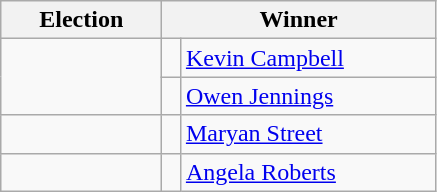<table class=wikitable>
<tr>
<th width=100>Election</th>
<th width=175 colspan=2>Winner</th>
</tr>
<tr>
<td rowspan=2></td>
<td width=5 bgcolor=></td>
<td><a href='#'>Kevin Campbell</a></td>
</tr>
<tr>
<td bgcolor=></td>
<td><a href='#'>Owen Jennings</a></td>
</tr>
<tr>
<td></td>
<td bgcolor=></td>
<td><a href='#'>Maryan Street</a></td>
</tr>
<tr>
<td></td>
<td bgcolor=></td>
<td><a href='#'>Angela Roberts</a></td>
</tr>
</table>
